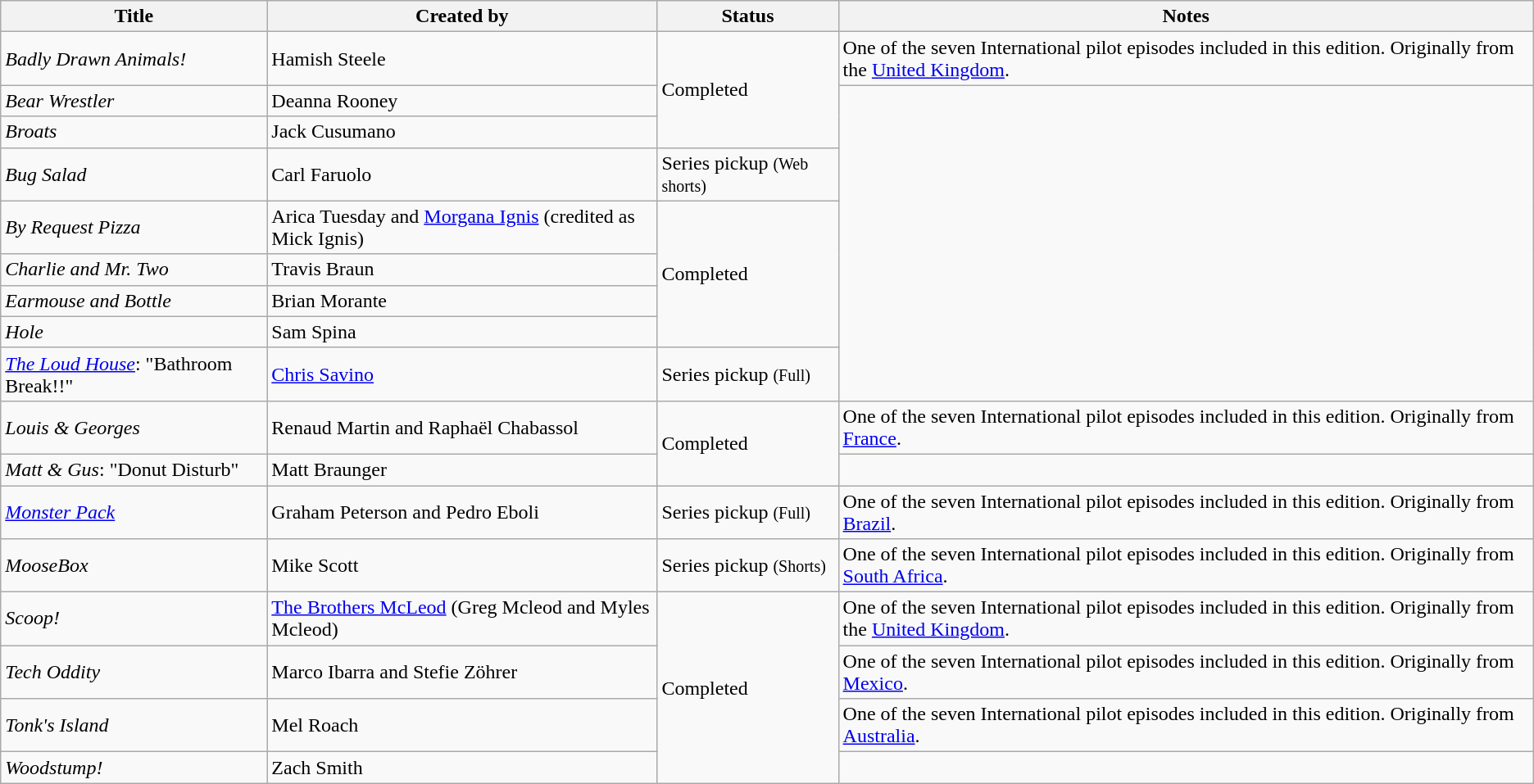<table class="wikitable sortable">
<tr>
<th>Title</th>
<th>Created by</th>
<th>Status</th>
<th>Notes</th>
</tr>
<tr>
<td><em>Badly Drawn Animals!</em></td>
<td>Hamish Steele</td>
<td rowspan="3">Completed</td>
<td>One of the seven International pilot episodes included in this edition. Originally from the <a href='#'>United Kingdom</a>.</td>
</tr>
<tr>
<td><em>Bear Wrestler</em></td>
<td>Deanna Rooney</td>
<td rowspan="8"></td>
</tr>
<tr>
<td><em>Broats</em></td>
<td>Jack Cusumano</td>
</tr>
<tr>
<td><em>Bug Salad</em></td>
<td>Carl Faruolo</td>
<td>Series pickup <small>(Web shorts)</small></td>
</tr>
<tr>
<td><em>By Request Pizza</em></td>
<td>Arica Tuesday and <a href='#'>Morgana Ignis</a> (credited as Mick Ignis)</td>
<td rowspan="4">Completed</td>
</tr>
<tr>
<td><em>Charlie and Mr. Two</em></td>
<td>Travis Braun</td>
</tr>
<tr>
<td><em>Earmouse and Bottle</em></td>
<td>Brian Morante</td>
</tr>
<tr>
<td><em>Hole</em></td>
<td>Sam Spina</td>
</tr>
<tr>
<td><em><a href='#'>The Loud House</a></em>: "Bathroom Break!!"</td>
<td><a href='#'>Chris Savino</a></td>
<td>Series pickup <small>(Full)</small></td>
</tr>
<tr>
<td><em>Louis & Georges</em></td>
<td>Renaud Martin and Raphaël Chabassol</td>
<td rowspan="2">Completed</td>
<td>One of the seven International pilot episodes included in this edition. Originally from <a href='#'>France</a>.</td>
</tr>
<tr>
<td><em>Matt & Gus</em>: "Donut Disturb"</td>
<td>Matt Braunger</td>
<td></td>
</tr>
<tr>
<td><em><a href='#'>Monster Pack</a></em></td>
<td>Graham Peterson and Pedro Eboli</td>
<td>Series pickup <small>(Full)</small></td>
<td>One of the seven International pilot episodes included in this edition. Originally from <a href='#'>Brazil</a>.</td>
</tr>
<tr>
<td><em>MooseBox</em></td>
<td>Mike Scott</td>
<td>Series pickup <small>(Shorts)</small></td>
<td>One of the seven International pilot episodes included in this edition. Originally from <a href='#'>South Africa</a>.</td>
</tr>
<tr>
<td><em>Scoop!</em></td>
<td><a href='#'>The Brothers McLeod</a> (Greg Mcleod and Myles Mcleod)</td>
<td rowspan="4">Completed</td>
<td>One of the seven International pilot episodes included in this edition. Originally from the <a href='#'>United Kingdom</a>.</td>
</tr>
<tr>
<td><em>Tech Oddity</em></td>
<td>Marco Ibarra and Stefie Zöhrer</td>
<td>One of the seven International pilot episodes included in this edition. Originally from <a href='#'>Mexico</a>.</td>
</tr>
<tr>
<td><em>Tonk's Island</em></td>
<td>Mel Roach</td>
<td>One of the seven International pilot episodes included in this edition. Originally from <a href='#'>Australia</a>.</td>
</tr>
<tr>
<td><em>Woodstump!</em></td>
<td>Zach Smith</td>
<td></td>
</tr>
</table>
